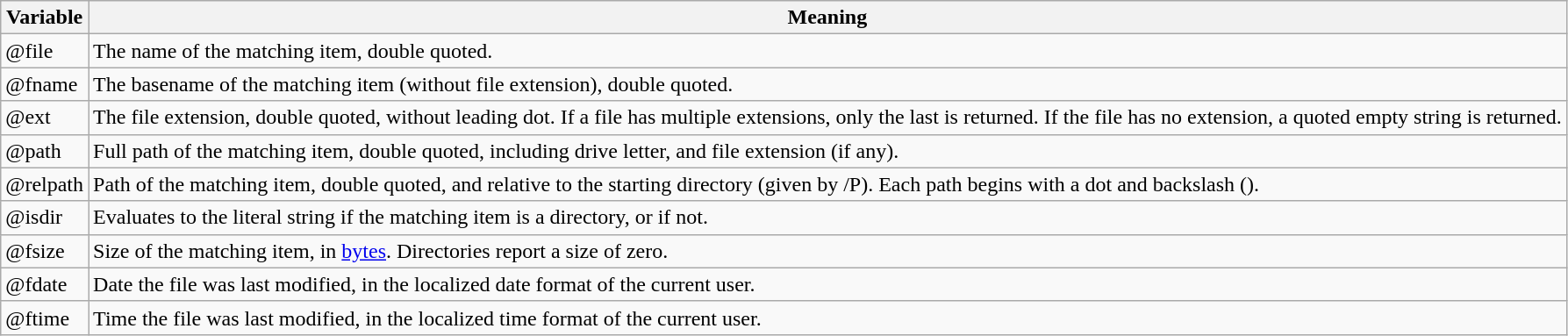<table class="wikitable sortable">
<tr>
<th>Variable</th>
<th>Meaning</th>
</tr>
<tr>
<td>@file</td>
<td>The name of the matching item, double quoted.</td>
</tr>
<tr>
<td>@fname</td>
<td>The basename of the matching item (without file extension), double quoted.</td>
</tr>
<tr>
<td>@ext</td>
<td>The file extension, double quoted, without leading dot.  If a file has multiple extensions, only the last is returned.  If the file has no extension, a quoted empty string is returned.</td>
</tr>
<tr>
<td>@path</td>
<td>Full path of the matching item, double quoted, including drive letter, and file extension (if any).</td>
</tr>
<tr>
<td>@relpath</td>
<td>Path of the matching item, double quoted, and relative to the starting directory (given by /P).  Each path begins with a dot and backslash ().</td>
</tr>
<tr>
<td>@isdir</td>
<td>Evaluates to the literal string  if the matching item is a directory, or  if not.</td>
</tr>
<tr>
<td>@fsize</td>
<td>Size of the matching item, in <a href='#'>bytes</a>.  Directories report a size of zero.</td>
</tr>
<tr>
<td>@fdate</td>
<td>Date the file was last modified, in the localized date format of the current user.</td>
</tr>
<tr>
<td>@ftime</td>
<td>Time the file was last modified, in the localized time format of the current user.</td>
</tr>
</table>
